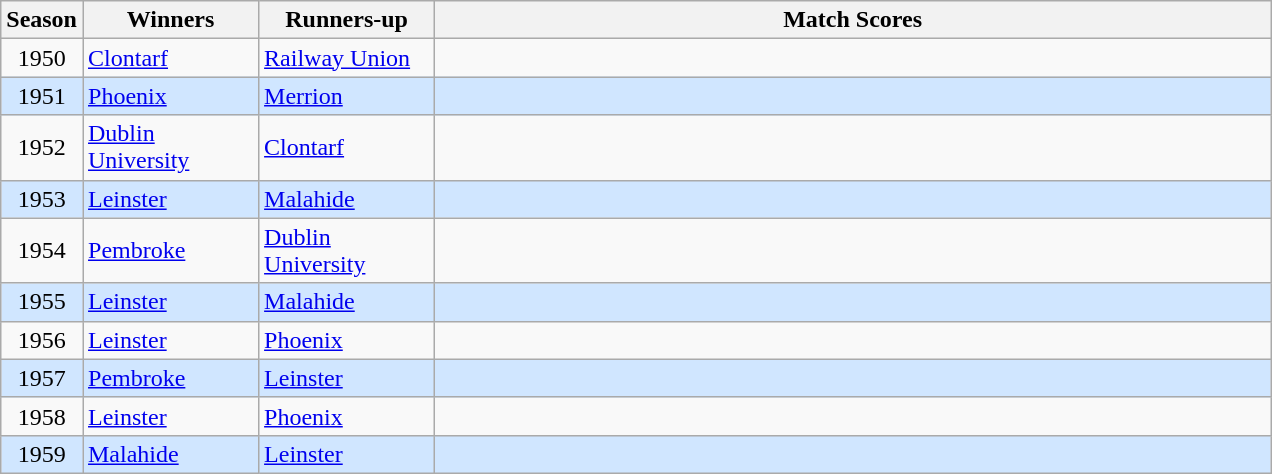<table class="wikitable">
<tr>
<th>Season</th>
<th width="110">Winners</th>
<th width="110">Runners-up</th>
<th width="550">Match Scores</th>
</tr>
<tr>
<td align="center">1950</td>
<td><a href='#'>Clontarf</a></td>
<td><a href='#'>Railway Union</a></td>
<td></td>
</tr>
<tr style="background: #D0E6FF;">
<td align="center">1951</td>
<td><a href='#'>Phoenix</a></td>
<td><a href='#'>Merrion</a></td>
<td></td>
</tr>
<tr>
<td align="center">1952</td>
<td><a href='#'>Dublin University</a></td>
<td><a href='#'>Clontarf</a></td>
<td></td>
</tr>
<tr style="background: #D0E6FF;">
<td align="center">1953</td>
<td><a href='#'>Leinster</a></td>
<td><a href='#'>Malahide</a></td>
<td></td>
</tr>
<tr>
<td align="center">1954</td>
<td><a href='#'>Pembroke</a></td>
<td><a href='#'>Dublin University</a></td>
<td></td>
</tr>
<tr style="background: #D0E6FF;">
<td align="center">1955</td>
<td><a href='#'>Leinster</a></td>
<td><a href='#'>Malahide</a></td>
<td></td>
</tr>
<tr>
<td align="center">1956</td>
<td><a href='#'>Leinster</a></td>
<td><a href='#'>Phoenix</a></td>
<td></td>
</tr>
<tr style="background: #D0E6FF;">
<td align="center">1957</td>
<td><a href='#'>Pembroke</a></td>
<td><a href='#'>Leinster</a></td>
<td></td>
</tr>
<tr>
<td align="center">1958</td>
<td><a href='#'>Leinster</a></td>
<td><a href='#'>Phoenix</a></td>
<td></td>
</tr>
<tr style="background: #D0E6FF;">
<td align="center">1959</td>
<td><a href='#'>Malahide</a></td>
<td><a href='#'>Leinster</a></td>
<td></td>
</tr>
</table>
